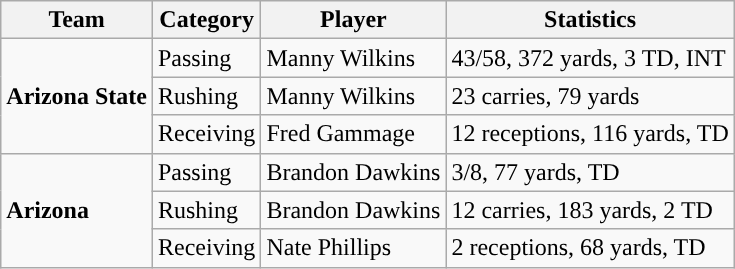<table class="wikitable" style="float: right;">
<tr>
<th>Team</th>
<th>Category</th>
<th>Player</th>
<th>Statistics</th>
</tr>
<tr>
<td rowspan=3><strong>Arizona State</strong></td>
<td>Passing</td>
<td>Manny Wilkins</td>
<td>43/58, 372 yards, 3 TD, INT</td>
</tr>
<tr>
<td>Rushing</td>
<td>Manny Wilkins</td>
<td>23 carries, 79 yards</td>
</tr>
<tr>
<td>Receiving</td>
<td>Fred Gammage</td>
<td>12 receptions, 116 yards, TD</td>
</tr>
<tr>
<td rowspan=3><strong>Arizona</strong></td>
<td>Passing</td>
<td>Brandon Dawkins</td>
<td>3/8, 77 yards, TD</td>
</tr>
<tr>
<td>Rushing</td>
<td>Brandon Dawkins</td>
<td>12 carries, 183 yards, 2 TD</td>
</tr>
<tr>
<td>Receiving</td>
<td>Nate Phillips</td>
<td>2 receptions, 68 yards, TD</td>
</tr>
</table>
